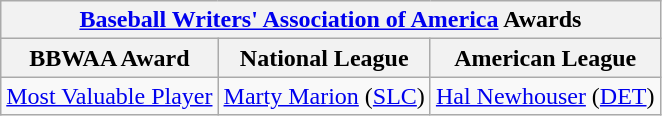<table class="wikitable">
<tr>
<th colspan="3"><a href='#'>Baseball Writers' Association of America</a> Awards</th>
</tr>
<tr>
<th>BBWAA Award</th>
<th>National League</th>
<th>American League</th>
</tr>
<tr>
<td><a href='#'>Most Valuable Player</a></td>
<td><a href='#'>Marty Marion</a> (<a href='#'>SLC</a>)</td>
<td><a href='#'>Hal Newhouser</a> (<a href='#'>DET</a>)</td>
</tr>
</table>
